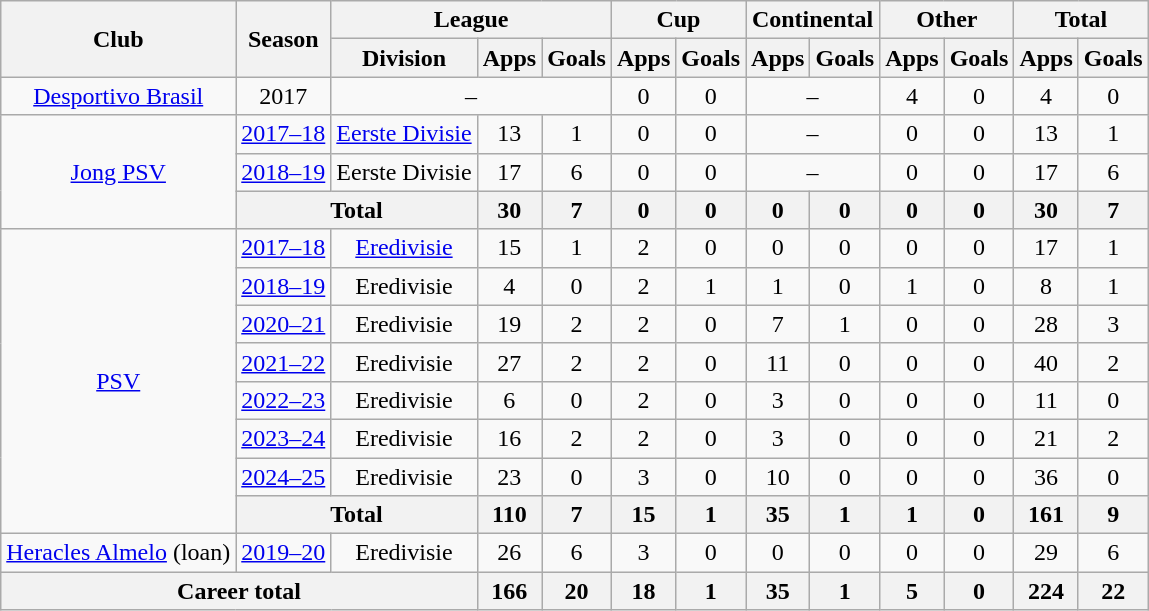<table class="wikitable" style="text-align:center">
<tr>
<th rowspan="2">Club</th>
<th rowspan="2">Season</th>
<th colspan="3">League</th>
<th colspan="2">Cup</th>
<th colspan="2">Continental</th>
<th colspan="2">Other</th>
<th colspan="2">Total</th>
</tr>
<tr>
<th>Division</th>
<th>Apps</th>
<th>Goals</th>
<th>Apps</th>
<th>Goals</th>
<th>Apps</th>
<th>Goals</th>
<th>Apps</th>
<th>Goals</th>
<th>Apps</th>
<th>Goals</th>
</tr>
<tr>
<td><a href='#'>Desportivo Brasil</a></td>
<td>2017</td>
<td colspan="3">–</td>
<td>0</td>
<td>0</td>
<td colspan="2">–</td>
<td>4</td>
<td>0</td>
<td>4</td>
<td>0</td>
</tr>
<tr>
<td rowspan="3"><a href='#'>Jong PSV</a></td>
<td><a href='#'>2017–18</a></td>
<td><a href='#'>Eerste Divisie</a></td>
<td>13</td>
<td>1</td>
<td>0</td>
<td>0</td>
<td colspan="2">–</td>
<td>0</td>
<td>0</td>
<td>13</td>
<td>1</td>
</tr>
<tr>
<td><a href='#'>2018–19</a></td>
<td>Eerste Divisie</td>
<td>17</td>
<td>6</td>
<td>0</td>
<td>0</td>
<td colspan="2">–</td>
<td>0</td>
<td>0</td>
<td>17</td>
<td>6</td>
</tr>
<tr>
<th colspan="2">Total</th>
<th>30</th>
<th>7</th>
<th>0</th>
<th>0</th>
<th>0</th>
<th>0</th>
<th>0</th>
<th>0</th>
<th>30</th>
<th>7</th>
</tr>
<tr>
<td rowspan="8"><a href='#'>PSV</a></td>
<td><a href='#'>2017–18</a></td>
<td><a href='#'>Eredivisie</a></td>
<td>15</td>
<td>1</td>
<td>2</td>
<td>0</td>
<td>0</td>
<td>0</td>
<td>0</td>
<td>0</td>
<td>17</td>
<td>1</td>
</tr>
<tr>
<td><a href='#'>2018–19</a></td>
<td>Eredivisie</td>
<td>4</td>
<td>0</td>
<td>2</td>
<td>1</td>
<td>1</td>
<td>0</td>
<td>1</td>
<td>0</td>
<td>8</td>
<td>1</td>
</tr>
<tr>
<td><a href='#'>2020–21</a></td>
<td>Eredivisie</td>
<td>19</td>
<td>2</td>
<td>2</td>
<td>0</td>
<td>7</td>
<td>1</td>
<td>0</td>
<td>0</td>
<td>28</td>
<td>3</td>
</tr>
<tr>
<td><a href='#'>2021–22</a></td>
<td>Eredivisie</td>
<td>27</td>
<td>2</td>
<td>2</td>
<td>0</td>
<td>11</td>
<td>0</td>
<td>0</td>
<td>0</td>
<td>40</td>
<td>2</td>
</tr>
<tr>
<td><a href='#'>2022–23</a></td>
<td>Eredivisie</td>
<td>6</td>
<td>0</td>
<td>2</td>
<td>0</td>
<td>3</td>
<td>0</td>
<td>0</td>
<td>0</td>
<td>11</td>
<td>0</td>
</tr>
<tr>
<td><a href='#'>2023–24</a></td>
<td>Eredivisie</td>
<td>16</td>
<td>2</td>
<td>2</td>
<td>0</td>
<td>3</td>
<td>0</td>
<td>0</td>
<td>0</td>
<td>21</td>
<td>2</td>
</tr>
<tr>
<td><a href='#'>2024–25</a></td>
<td>Eredivisie</td>
<td>23</td>
<td>0</td>
<td>3</td>
<td>0</td>
<td>10</td>
<td>0</td>
<td>0</td>
<td>0</td>
<td>36</td>
<td>0</td>
</tr>
<tr>
<th colspan="2">Total</th>
<th>110</th>
<th>7</th>
<th>15</th>
<th>1</th>
<th>35</th>
<th>1</th>
<th>1</th>
<th>0</th>
<th>161</th>
<th>9</th>
</tr>
<tr>
<td><a href='#'>Heracles Almelo</a> (loan)</td>
<td><a href='#'>2019–20</a></td>
<td>Eredivisie</td>
<td>26</td>
<td>6</td>
<td>3</td>
<td>0</td>
<td>0</td>
<td>0</td>
<td>0</td>
<td>0</td>
<td>29</td>
<td>6</td>
</tr>
<tr>
<th colspan="3">Career total</th>
<th>166</th>
<th>20</th>
<th>18</th>
<th>1</th>
<th>35</th>
<th>1</th>
<th>5</th>
<th>0</th>
<th>224</th>
<th>22</th>
</tr>
</table>
